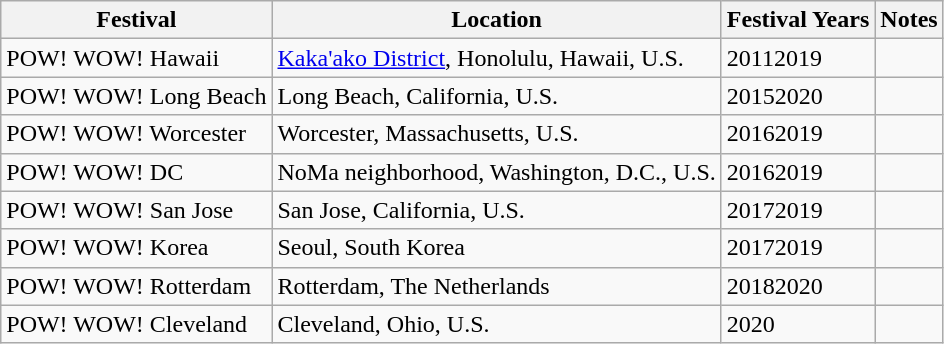<table class="wikitable">
<tr>
<th>Festival</th>
<th>Location</th>
<th>Festival Years</th>
<th>Notes</th>
</tr>
<tr>
<td>POW! WOW! Hawaii</td>
<td><a href='#'>Kaka'ako District</a>, Honolulu, Hawaii, U.S.</td>
<td>20112019</td>
<td></td>
</tr>
<tr>
<td>POW! WOW! Long Beach</td>
<td>Long Beach, California, U.S.</td>
<td>20152020</td>
<td></td>
</tr>
<tr>
<td>POW! WOW! Worcester</td>
<td>Worcester, Massachusetts, U.S.</td>
<td>20162019</td>
<td></td>
</tr>
<tr>
<td>POW! WOW! DC</td>
<td>NoMa neighborhood, Washington, D.C., U.S.</td>
<td>20162019</td>
<td></td>
</tr>
<tr>
<td>POW! WOW! San Jose</td>
<td>San Jose, California, U.S.</td>
<td>20172019</td>
<td></td>
</tr>
<tr>
<td>POW! WOW! Korea</td>
<td>Seoul, South Korea</td>
<td>20172019</td>
<td></td>
</tr>
<tr>
<td>POW! WOW! Rotterdam</td>
<td>Rotterdam, The Netherlands</td>
<td>20182020</td>
<td></td>
</tr>
<tr>
<td>POW! WOW! Cleveland</td>
<td>Cleveland, Ohio, U.S.</td>
<td>2020</td>
<td></td>
</tr>
</table>
